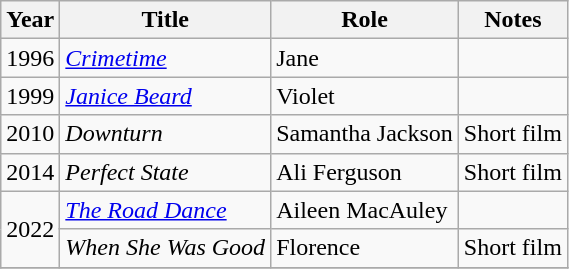<table class="wikitable sortable">
<tr>
<th>Year</th>
<th>Title</th>
<th>Role</th>
<th class="unsortable">Notes</th>
</tr>
<tr>
<td>1996</td>
<td><em><a href='#'>Crimetime</a></em></td>
<td>Jane</td>
<td></td>
</tr>
<tr>
<td>1999</td>
<td><em><a href='#'>Janice Beard</a></em></td>
<td>Violet</td>
<td></td>
</tr>
<tr>
<td>2010</td>
<td><em>Downturn</em></td>
<td>Samantha Jackson</td>
<td>Short film</td>
</tr>
<tr>
<td>2014</td>
<td><em>Perfect State</em></td>
<td>Ali Ferguson</td>
<td>Short film</td>
</tr>
<tr>
<td rowspan="2">2022</td>
<td><em><a href='#'>The Road Dance</a></em></td>
<td>Aileen MacAuley</td>
<td></td>
</tr>
<tr>
<td><em>When She Was Good</em></td>
<td>Florence</td>
<td>Short film</td>
</tr>
<tr>
</tr>
</table>
